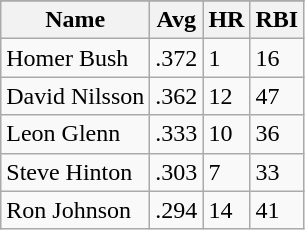<table class="wikitable">
<tr>
</tr>
<tr>
<th>Name</th>
<th>Avg</th>
<th>HR</th>
<th>RBI</th>
</tr>
<tr>
<td>Homer Bush</td>
<td>.372</td>
<td>1</td>
<td>16</td>
</tr>
<tr>
<td>David Nilsson</td>
<td>.362</td>
<td>12</td>
<td>47</td>
</tr>
<tr>
<td>Leon Glenn</td>
<td>.333</td>
<td>10</td>
<td>36</td>
</tr>
<tr>
<td>Steve Hinton</td>
<td>.303</td>
<td>7</td>
<td>33</td>
</tr>
<tr>
<td>Ron Johnson</td>
<td>.294</td>
<td>14</td>
<td>41</td>
</tr>
</table>
